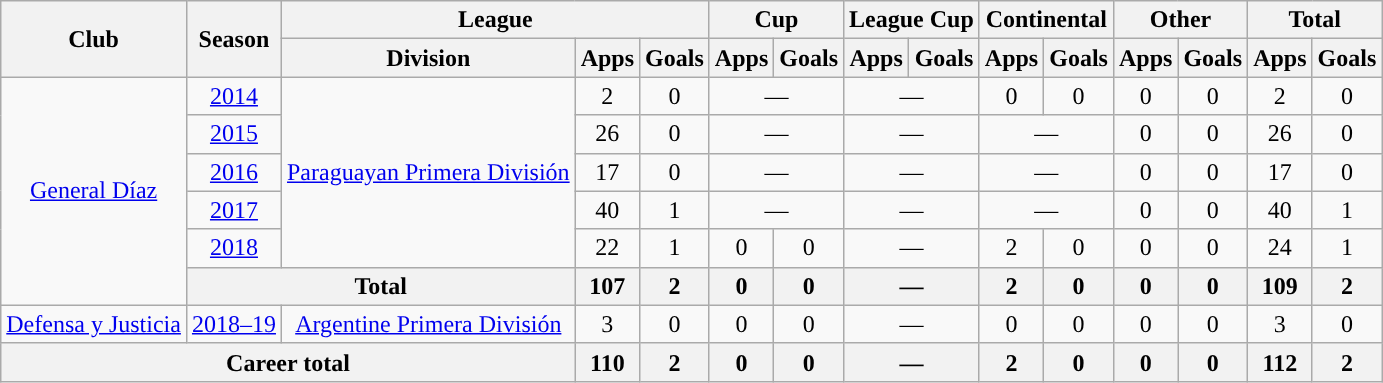<table class="wikitable" style="text-align:center">
<tr>
<th rowspan="2">Club</th>
<th rowspan="2">Season</th>
<th colspan="3">League</th>
<th colspan="2">Cup</th>
<th colspan="2">League Cup</th>
<th colspan="2">Continental</th>
<th colspan="2">Other</th>
<th colspan="2">Total</th>
</tr>
<tr>
<th>Division</th>
<th>Apps</th>
<th>Goals</th>
<th>Apps</th>
<th>Goals</th>
<th>Apps</th>
<th>Goals</th>
<th>Apps</th>
<th>Goals</th>
<th>Apps</th>
<th>Goals</th>
<th>Apps</th>
<th>Goals</th>
</tr>
<tr>
<td rowspan="6"><a href='#'>General Díaz</a></td>
<td><a href='#'>2014</a></td>
<td rowspan="5"><a href='#'>Paraguayan Primera División</a></td>
<td>2</td>
<td>0</td>
<td colspan="2">—</td>
<td colspan="2">—</td>
<td>0</td>
<td>0</td>
<td>0</td>
<td>0</td>
<td>2</td>
<td>0</td>
</tr>
<tr>
<td><a href='#'>2015</a></td>
<td>26</td>
<td>0</td>
<td colspan="2">—</td>
<td colspan="2">—</td>
<td colspan="2">—</td>
<td>0</td>
<td>0</td>
<td>26</td>
<td>0</td>
</tr>
<tr>
<td><a href='#'>2016</a></td>
<td>17</td>
<td>0</td>
<td colspan="2">—</td>
<td colspan="2">—</td>
<td colspan="2">—</td>
<td>0</td>
<td>0</td>
<td>17</td>
<td>0</td>
</tr>
<tr>
<td><a href='#'>2017</a></td>
<td>40</td>
<td>1</td>
<td colspan="2">—</td>
<td colspan="2">—</td>
<td colspan="2">—</td>
<td>0</td>
<td>0</td>
<td>40</td>
<td>1</td>
</tr>
<tr>
<td><a href='#'>2018</a></td>
<td>22</td>
<td>1</td>
<td>0</td>
<td>0</td>
<td colspan="2">—</td>
<td>2</td>
<td>0</td>
<td>0</td>
<td>0</td>
<td>24</td>
<td>1</td>
</tr>
<tr>
<th colspan="2">Total</th>
<th>107</th>
<th>2</th>
<th>0</th>
<th>0</th>
<th colspan="2">—</th>
<th>2</th>
<th>0</th>
<th>0</th>
<th>0</th>
<th>109</th>
<th>2</th>
</tr>
<tr>
<td rowspan="1"><a href='#'>Defensa y Justicia</a></td>
<td><a href='#'>2018–19</a></td>
<td rowspan="1"><a href='#'>Argentine Primera División</a></td>
<td>3</td>
<td>0</td>
<td>0</td>
<td>0</td>
<td colspan="2">—</td>
<td>0</td>
<td>0</td>
<td>0</td>
<td>0</td>
<td>3</td>
<td>0</td>
</tr>
<tr>
<th colspan="3">Career total</th>
<th>110</th>
<th>2</th>
<th>0</th>
<th>0</th>
<th colspan="2">—</th>
<th>2</th>
<th>0</th>
<th>0</th>
<th>0</th>
<th>112</th>
<th>2</th>
</tr>
</table>
